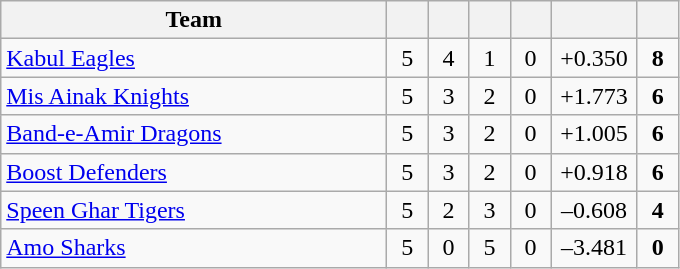<table class="wikitable" style="text-align:center">
<tr>
<th style="width:250px">Team</th>
<th width="20"></th>
<th width="20"></th>
<th width="20"></th>
<th width="20"></th>
<th width="50"></th>
<th width="20"></th>
</tr>
<tr>
<td style="text-align:left;"><a href='#'>Kabul Eagles</a></td>
<td>5</td>
<td>4</td>
<td>1</td>
<td>0</td>
<td>+0.350</td>
<td><strong>8</strong></td>
</tr>
<tr>
<td style="text-align:left;"><a href='#'>Mis Ainak Knights</a></td>
<td>5</td>
<td>3</td>
<td>2</td>
<td>0</td>
<td>+1.773</td>
<td><strong>6</strong></td>
</tr>
<tr>
<td style="text-align:left;"><a href='#'>Band-e-Amir Dragons</a></td>
<td>5</td>
<td>3</td>
<td>2</td>
<td>0</td>
<td>+1.005</td>
<td><strong>6</strong></td>
</tr>
<tr>
<td style="text-align:left;"><a href='#'>Boost Defenders</a></td>
<td>5</td>
<td>3</td>
<td>2</td>
<td>0</td>
<td>+0.918</td>
<td><strong>6</strong></td>
</tr>
<tr>
<td style="text-align:left;"><a href='#'>Speen Ghar Tigers</a></td>
<td>5</td>
<td>2</td>
<td>3</td>
<td>0</td>
<td>–0.608</td>
<td><strong>4</strong></td>
</tr>
<tr>
<td style="text-align:left;"><a href='#'>Amo Sharks</a></td>
<td>5</td>
<td>0</td>
<td>5</td>
<td>0</td>
<td>–3.481</td>
<td><strong>0</strong></td>
</tr>
</table>
